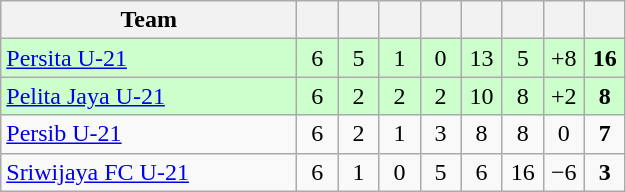<table class="wikitable" style="text-align:center">
<tr>
<th width=190>Team</th>
<th width=20></th>
<th width=20></th>
<th width=20></th>
<th width=20></th>
<th width=20></th>
<th width=20></th>
<th width=20></th>
<th width=20></th>
</tr>
<tr bgcolor=ccffcc>
<td align=left><a href='#'>Persita U-21</a></td>
<td>6</td>
<td>5</td>
<td>1</td>
<td>0</td>
<td>13</td>
<td>5</td>
<td>+8</td>
<td><strong>16</strong></td>
</tr>
<tr bgcolor=ccffcc>
<td align=left><a href='#'>Pelita Jaya U-21</a></td>
<td>6</td>
<td>2</td>
<td>2</td>
<td>2</td>
<td>10</td>
<td>8</td>
<td>+2</td>
<td><strong>8</strong></td>
</tr>
<tr>
<td align=left><a href='#'>Persib U-21</a></td>
<td>6</td>
<td>2</td>
<td>1</td>
<td>3</td>
<td>8</td>
<td>8</td>
<td>0</td>
<td><strong>7</strong></td>
</tr>
<tr>
<td align=left><a href='#'>Sriwijaya FC U-21</a></td>
<td>6</td>
<td>1</td>
<td>0</td>
<td>5</td>
<td>6</td>
<td>16</td>
<td>−6</td>
<td><strong>3</strong></td>
</tr>
</table>
